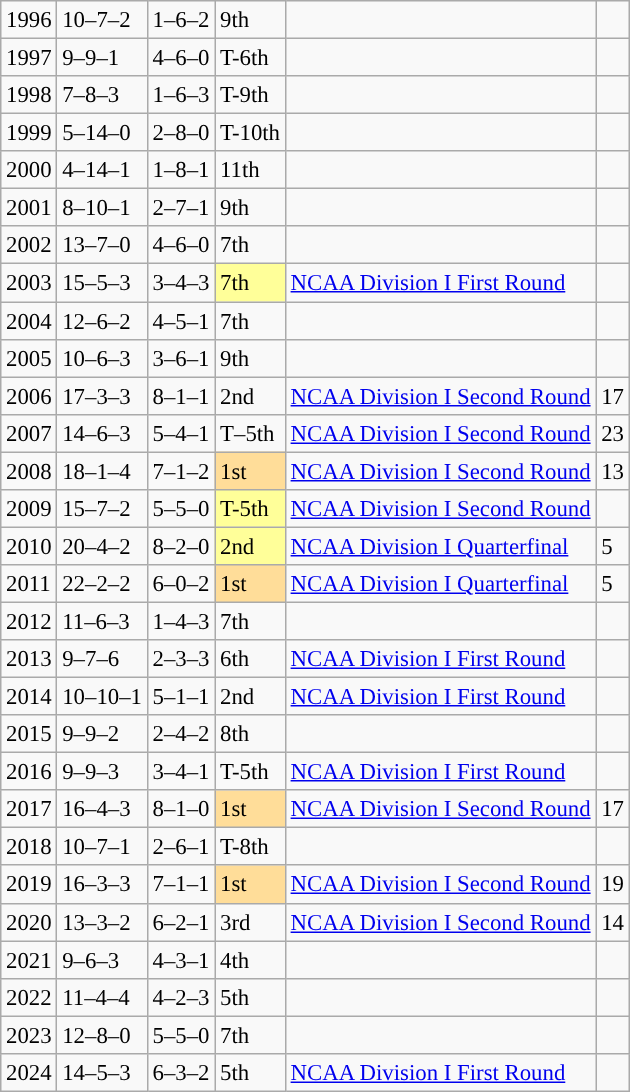<table class="wikitable" style="font-size: 95%;">
<tr>
<td>1996</td>
<td>10–7–2</td>
<td>1–6–2</td>
<td>9th</td>
<td></td>
<td></td>
</tr>
<tr>
<td>1997</td>
<td>9–9–1</td>
<td>4–6–0</td>
<td>T-6th</td>
<td></td>
<td></td>
</tr>
<tr>
<td>1998</td>
<td>7–8–3</td>
<td>1–6–3</td>
<td>T-9th</td>
<td></td>
<td></td>
</tr>
<tr>
<td>1999</td>
<td>5–14–0</td>
<td>2–8–0</td>
<td>T-10th</td>
<td></td>
<td></td>
</tr>
<tr>
<td>2000</td>
<td>4–14–1</td>
<td>1–8–1</td>
<td>11th</td>
<td></td>
<td></td>
</tr>
<tr>
<td>2001</td>
<td>8–10–1</td>
<td>2–7–1</td>
<td>9th</td>
<td></td>
<td></td>
</tr>
<tr>
<td>2002</td>
<td>13–7–0</td>
<td>4–6–0</td>
<td>7th</td>
<td></td>
<td></td>
</tr>
<tr>
<td>2003</td>
<td>15–5–3</td>
<td>3–4–3</td>
<td style="background: #ffff99;">7th</td>
<td><a href='#'>NCAA Division I First Round</a></td>
<td></td>
</tr>
<tr>
<td>2004</td>
<td>12–6–2</td>
<td>4–5–1</td>
<td>7th</td>
<td></td>
<td></td>
</tr>
<tr>
<td>2005</td>
<td>10–6–3</td>
<td>3–6–1</td>
<td>9th</td>
<td></td>
<td></td>
</tr>
<tr>
<td>2006</td>
<td>17–3–3</td>
<td>8–1–1</td>
<td>2nd</td>
<td><a href='#'>NCAA Division I Second Round</a></td>
<td>17</td>
</tr>
<tr>
<td>2007</td>
<td>14–6–3</td>
<td>5–4–1</td>
<td>T–5th</td>
<td><a href='#'>NCAA Division I Second Round</a></td>
<td>23</td>
</tr>
<tr>
<td>2008</td>
<td>18–1–4</td>
<td>7–1–2</td>
<td style="background: #ffdd99;">1st</td>
<td><a href='#'>NCAA Division I Second Round</a></td>
<td>13</td>
</tr>
<tr>
<td>2009</td>
<td>15–7–2</td>
<td>5–5–0</td>
<td style="background: #ffff99;">T-5th</td>
<td><a href='#'>NCAA Division I Second Round</a></td>
<td></td>
</tr>
<tr>
<td>2010</td>
<td>20–4–2</td>
<td>8–2–0</td>
<td style="background: #ffff99;">2nd</td>
<td><a href='#'>NCAA Division I Quarterfinal</a></td>
<td>5</td>
</tr>
<tr>
<td>2011</td>
<td>22–2–2</td>
<td>6–0–2</td>
<td style="background: #ffdd99;">1st</td>
<td><a href='#'>NCAA Division I Quarterfinal</a></td>
<td>5</td>
</tr>
<tr>
<td>2012</td>
<td>11–6–3</td>
<td>1–4–3</td>
<td>7th</td>
<td></td>
<td></td>
</tr>
<tr>
<td>2013</td>
<td>9–7–6</td>
<td>2–3–3</td>
<td>6th</td>
<td><a href='#'>NCAA Division I First Round</a></td>
<td></td>
</tr>
<tr>
<td>2014</td>
<td>10–10–1</td>
<td>5–1–1</td>
<td>2nd</td>
<td><a href='#'>NCAA Division I First Round</a></td>
<td></td>
</tr>
<tr>
<td>2015</td>
<td>9–9–2</td>
<td>2–4–2</td>
<td>8th</td>
<td></td>
<td></td>
</tr>
<tr>
<td>2016</td>
<td>9–9–3</td>
<td>3–4–1</td>
<td>T-5th</td>
<td><a href='#'>NCAA Division I First Round</a></td>
<td></td>
</tr>
<tr>
<td>2017</td>
<td>16–4–3</td>
<td>8–1–0</td>
<td style="background: #ffdd99;">1st</td>
<td><a href='#'>NCAA Division I Second Round</a></td>
<td>17</td>
</tr>
<tr>
<td>2018</td>
<td>10–7–1</td>
<td>2–6–1</td>
<td>T-8th</td>
<td></td>
<td></td>
</tr>
<tr>
<td>2019</td>
<td>16–3–3</td>
<td>7–1–1</td>
<td style="background: #ffdd99;">1st</td>
<td><a href='#'>NCAA Division I Second Round</a></td>
<td>19</td>
</tr>
<tr>
<td>2020</td>
<td>13–3–2</td>
<td>6–2–1</td>
<td>3rd</td>
<td><a href='#'>NCAA Division I Second Round</a></td>
<td>14</td>
</tr>
<tr>
<td>2021</td>
<td>9–6–3</td>
<td>4–3–1</td>
<td>4th</td>
<td></td>
<td></td>
</tr>
<tr>
<td>2022</td>
<td>11–4–4</td>
<td>4–2–3</td>
<td>5th</td>
<td></td>
<td></td>
</tr>
<tr>
<td>2023</td>
<td>12–8–0</td>
<td>5–5–0</td>
<td>7th</td>
<td></td>
<td></td>
</tr>
<tr>
<td>2024</td>
<td>14–5–3</td>
<td>6–3–2</td>
<td>5th</td>
<td><a href='#'>NCAA Division I First Round</a></td>
<td></td>
</tr>
</table>
